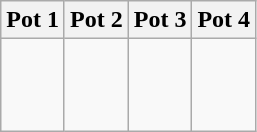<table class="wikitable">
<tr>
<th>Pot 1</th>
<th>Pot 2</th>
<th>Pot 3</th>
<th>Pot 4</th>
</tr>
<tr>
<td style="vertical-align: top;"><br><br><br></td>
<td style="vertical-align: top;"><br><br><br></td>
<td style="vertical-align: top;"><br><br><br></td>
<td style="vertical-align: top;"><br><br><br></td>
</tr>
</table>
